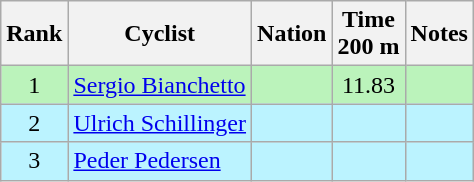<table class="wikitable sortable" style="text-align:center">
<tr>
<th>Rank</th>
<th>Cyclist</th>
<th>Nation</th>
<th>Time<br>200 m</th>
<th>Notes</th>
</tr>
<tr bgcolor=bbf3bb>
<td>1</td>
<td align=left><a href='#'>Sergio Bianchetto</a></td>
<td align=left></td>
<td>11.83</td>
<td></td>
</tr>
<tr bgcolor=bbf3ff>
<td>2</td>
<td align=left><a href='#'>Ulrich Schillinger</a></td>
<td align=left></td>
<td></td>
<td></td>
</tr>
<tr bgcolor=bbf3ff>
<td>3</td>
<td align=left><a href='#'>Peder Pedersen</a></td>
<td align=left></td>
<td></td>
<td></td>
</tr>
</table>
